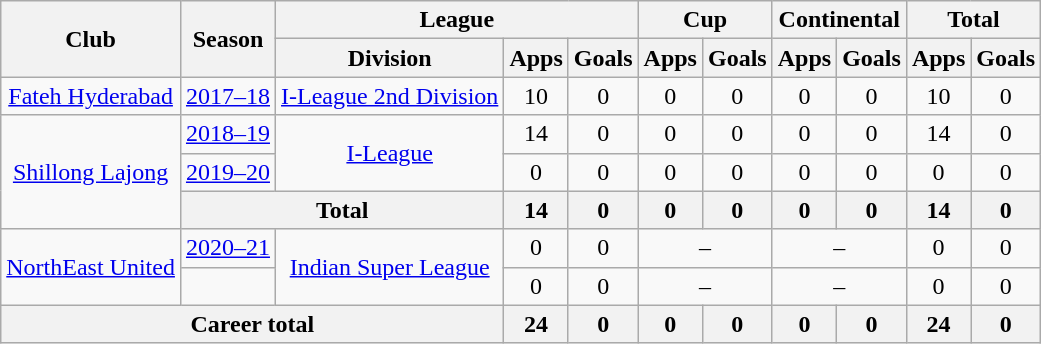<table class="wikitable" style="text-align: center;">
<tr>
<th rowspan="2">Club</th>
<th rowspan="2">Season</th>
<th colspan="3">League</th>
<th colspan="2">Cup</th>
<th colspan="2">Continental</th>
<th colspan="2">Total</th>
</tr>
<tr>
<th>Division</th>
<th>Apps</th>
<th>Goals</th>
<th>Apps</th>
<th>Goals</th>
<th>Apps</th>
<th>Goals</th>
<th>Apps</th>
<th>Goals</th>
</tr>
<tr>
<td><a href='#'>Fateh Hyderabad</a></td>
<td><a href='#'>2017–18</a></td>
<td><a href='#'>I-League 2nd Division</a></td>
<td>10</td>
<td>0</td>
<td>0</td>
<td>0</td>
<td>0</td>
<td>0</td>
<td>10</td>
<td>0</td>
</tr>
<tr>
<td rowspan="3"><a href='#'>Shillong Lajong</a></td>
<td><a href='#'>2018–19</a></td>
<td rowspan="2"><a href='#'>I-League</a></td>
<td>14</td>
<td>0</td>
<td>0</td>
<td>0</td>
<td>0</td>
<td>0</td>
<td>14</td>
<td>0</td>
</tr>
<tr>
<td><a href='#'>2019–20</a></td>
<td>0</td>
<td>0</td>
<td>0</td>
<td>0</td>
<td>0</td>
<td>0</td>
<td>0</td>
<td>0</td>
</tr>
<tr>
<th colspan="2">Total</th>
<th>14</th>
<th>0</th>
<th>0</th>
<th>0</th>
<th>0</th>
<th>0</th>
<th>14</th>
<th>0</th>
</tr>
<tr>
<td rowspan="2"><a href='#'>NorthEast United</a></td>
<td><a href='#'>2020–21</a></td>
<td rowspan="2"><a href='#'>Indian Super League</a></td>
<td>0</td>
<td>0</td>
<td colspan="2">–</td>
<td colspan="2">–</td>
<td>0</td>
<td>0</td>
</tr>
<tr>
<td></td>
<td>0</td>
<td>0</td>
<td colspan="2">–</td>
<td colspan="2">–</td>
<td>0</td>
<td>0</td>
</tr>
<tr>
<th colspan="3">Career total</th>
<th>24</th>
<th>0</th>
<th>0</th>
<th>0</th>
<th>0</th>
<th>0</th>
<th>24</th>
<th>0</th>
</tr>
</table>
